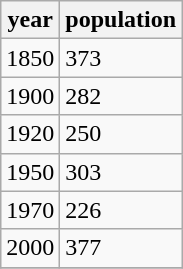<table class="wikitable">
<tr>
<th>year</th>
<th>population</th>
</tr>
<tr>
<td>1850</td>
<td>373</td>
</tr>
<tr>
<td>1900</td>
<td>282</td>
</tr>
<tr>
<td>1920</td>
<td>250</td>
</tr>
<tr>
<td>1950</td>
<td>303</td>
</tr>
<tr>
<td>1970</td>
<td>226</td>
</tr>
<tr>
<td>2000</td>
<td>377</td>
</tr>
<tr>
</tr>
</table>
